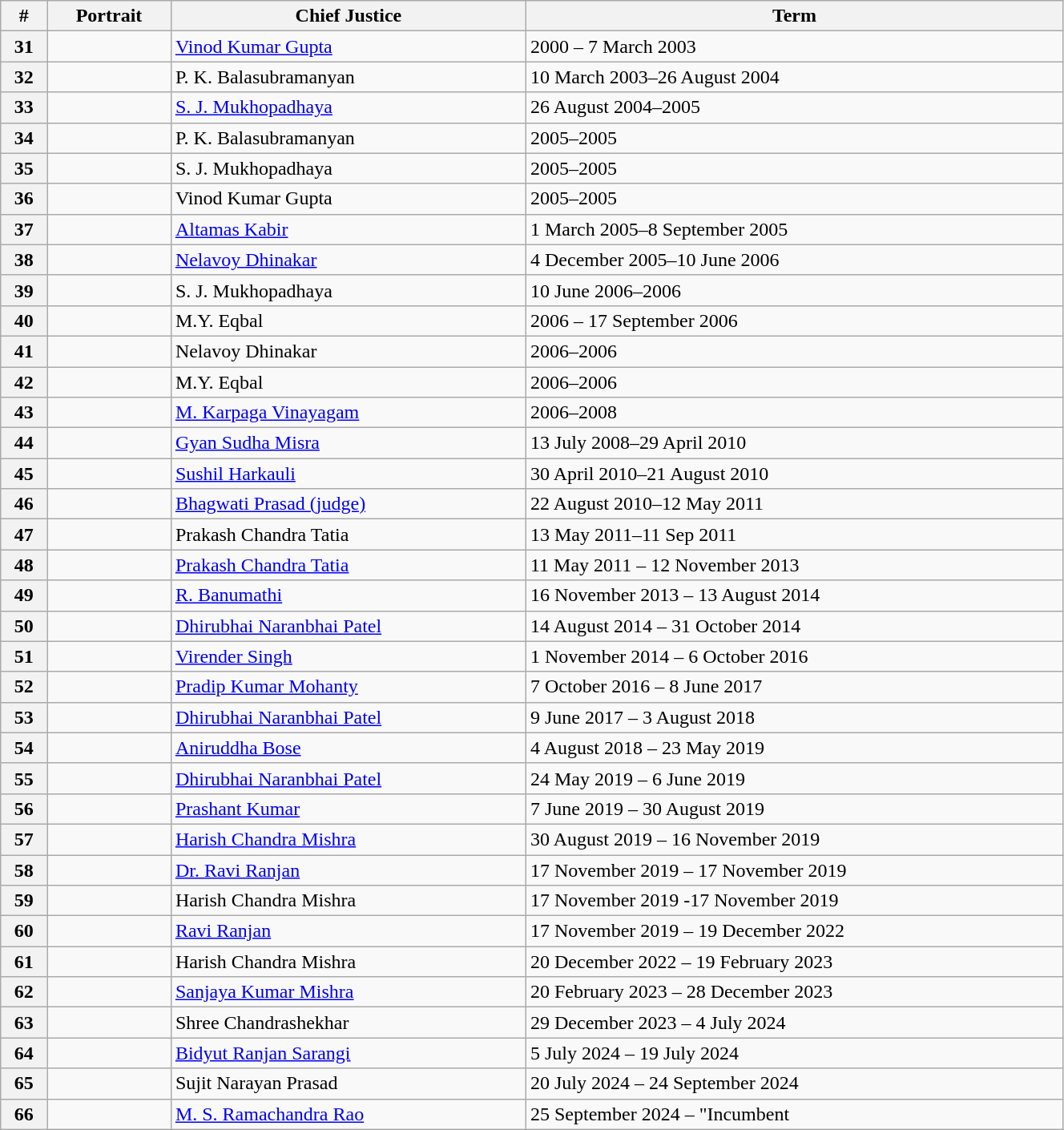<table class="wikitable" width="70%">
<tr>
<th>#</th>
<th><strong>Portrait</strong></th>
<th>Chief Justice</th>
<th>Term</th>
</tr>
<tr>
<th>31</th>
<td></td>
<td><a href='#'>Vinod Kumar Gupta</a></td>
<td>2000 – 7 March 2003</td>
</tr>
<tr>
<th>32</th>
<td></td>
<td>P. K. Balasubramanyan</td>
<td>10 March 2003–26 August 2004</td>
</tr>
<tr>
<th>33</th>
<td></td>
<td><a href='#'>S. J. Mukhopadhaya</a></td>
<td>26 August 2004–2005</td>
</tr>
<tr>
<th>34</th>
<td></td>
<td>P. K. Balasubramanyan</td>
<td>2005–2005</td>
</tr>
<tr>
<th>35</th>
<td></td>
<td>S. J. Mukhopadhaya</td>
<td>2005–2005</td>
</tr>
<tr>
<th>36</th>
<td></td>
<td>Vinod Kumar Gupta</td>
<td>2005–2005</td>
</tr>
<tr>
<th>37</th>
<td></td>
<td><a href='#'>Altamas Kabir</a></td>
<td>1 March 2005–8 September 2005</td>
</tr>
<tr>
<th>38</th>
<td></td>
<td><a href='#'>Nelavoy Dhinakar</a></td>
<td>4 December 2005–10 June 2006</td>
</tr>
<tr>
<th>39</th>
<td></td>
<td>S. J. Mukhopadhaya</td>
<td>10 June 2006–2006</td>
</tr>
<tr>
<th>40</th>
<td></td>
<td>M.Y. Eqbal</td>
<td>2006 – 17 September 2006</td>
</tr>
<tr>
<th>41</th>
<td></td>
<td>Nelavoy Dhinakar</td>
<td>2006–2006</td>
</tr>
<tr>
<th>42</th>
<td></td>
<td>M.Y. Eqbal</td>
<td>2006–2006</td>
</tr>
<tr>
<th>43</th>
<td></td>
<td><a href='#'>M. Karpaga Vinayagam</a></td>
<td>2006–2008</td>
</tr>
<tr>
<th>44</th>
<td></td>
<td><a href='#'>Gyan Sudha Misra</a></td>
<td>13 July 2008–29 April 2010</td>
</tr>
<tr>
<th>45</th>
<td></td>
<td><a href='#'>Sushil Harkauli</a></td>
<td>30 April 2010–21 August 2010</td>
</tr>
<tr>
<th>46</th>
<td></td>
<td><a href='#'>Bhagwati Prasad (judge)</a></td>
<td>22 August 2010–12 May 2011</td>
</tr>
<tr>
<th>47</th>
<td></td>
<td>Prakash Chandra Tatia</td>
<td>13 May 2011–11 Sep 2011</td>
</tr>
<tr>
<th>48</th>
<td></td>
<td><a href='#'>Prakash Chandra Tatia</a></td>
<td>11 May 2011 – 12 November 2013</td>
</tr>
<tr>
<th>49</th>
<td></td>
<td><a href='#'>R. Banumathi</a></td>
<td>16 November 2013 – 13 August 2014</td>
</tr>
<tr>
<th>50</th>
<td></td>
<td><a href='#'>Dhirubhai Naranbhai Patel</a></td>
<td>14 August 2014 – 31 October 2014</td>
</tr>
<tr>
<th>51</th>
<td></td>
<td><a href='#'>Virender Singh</a></td>
<td>1 November 2014 – 6 October 2016</td>
</tr>
<tr>
<th>52</th>
<td></td>
<td><a href='#'>Pradip Kumar Mohanty</a></td>
<td>7 October 2016 – 8 June 2017</td>
</tr>
<tr>
<th>53</th>
<td></td>
<td><a href='#'>Dhirubhai Naranbhai Patel</a></td>
<td>9 June 2017 – 3 August 2018</td>
</tr>
<tr>
<th>54</th>
<td></td>
<td><a href='#'>Aniruddha Bose</a></td>
<td>4 August 2018 – 23 May 2019</td>
</tr>
<tr>
<th>55</th>
<td></td>
<td><a href='#'>Dhirubhai Naranbhai Patel</a></td>
<td>24 May 2019 – 6 June 2019</td>
</tr>
<tr>
<th>56</th>
<td></td>
<td><a href='#'>Prashant Kumar</a></td>
<td>7 June 2019 – 30 August 2019</td>
</tr>
<tr>
<th>57</th>
<td></td>
<td><a href='#'>Harish Chandra Mishra</a></td>
<td>30 August 2019 – 16 November 2019</td>
</tr>
<tr>
<th>58</th>
<td></td>
<td><a href='#'>Dr. Ravi Ranjan</a></td>
<td>17 November 2019 – 17 November 2019</td>
</tr>
<tr>
<th>59</th>
<td></td>
<td>Harish Chandra Mishra</td>
<td>17 November 2019 -17 November 2019</td>
</tr>
<tr>
<th>60</th>
<td></td>
<td><a href='#'>Ravi Ranjan</a></td>
<td>17 November 2019 – 19 December 2022</td>
</tr>
<tr>
<th>61</th>
<td></td>
<td>Harish Chandra Mishra</td>
<td>20 December 2022 – 19 February 2023</td>
</tr>
<tr>
<th>62</th>
<td></td>
<td><a href='#'>Sanjaya Kumar Mishra</a></td>
<td>20 February 2023 – 28 December 2023</td>
</tr>
<tr>
<th>63</th>
<td></td>
<td>Shree Chandrashekhar</td>
<td>29 December 2023 – 4 July 2024</td>
</tr>
<tr>
<th>64</th>
<td></td>
<td><a href='#'>Bidyut Ranjan Sarangi</a></td>
<td>5 July 2024 – 19 July 2024</td>
</tr>
<tr>
<th>65</th>
<td></td>
<td>Sujit Narayan Prasad</td>
<td>20 July 2024 – 24 September 2024</td>
</tr>
<tr>
<th>66</th>
<td></td>
<td><a href='#'>M. S. Ramachandra Rao</a></td>
<td>25 September 2024 – "Incumbent</td>
</tr>
</table>
